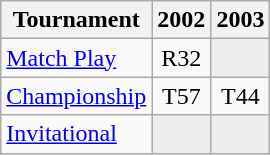<table class="wikitable" style="text-align:center;">
<tr>
<th>Tournament</th>
<th>2002</th>
<th>2003</th>
</tr>
<tr>
<td align="left"><a href='#'>Match Play</a></td>
<td>R32</td>
<td style="background:#eeeeee;"></td>
</tr>
<tr>
<td align="left"><a href='#'>Championship</a></td>
<td>T57</td>
<td>T44</td>
</tr>
<tr>
<td align="left"><a href='#'>Invitational</a></td>
<td style="background:#eeeeee;"></td>
<td style="background:#eeeeee;"></td>
</tr>
</table>
